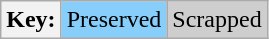<table class="wikitable">
<tr>
<th>Key:</th>
<td bgcolor=#87cefa>Preserved</td>
<td bgcolor=#cecece>Scrapped</td>
</tr>
</table>
